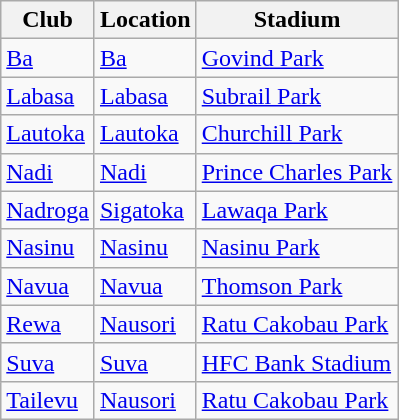<table class="wikitable">
<tr>
<th>Club</th>
<th>Location</th>
<th>Stadium</th>
</tr>
<tr>
<td><a href='#'>Ba</a></td>
<td><a href='#'>Ba</a></td>
<td><a href='#'>Govind Park</a></td>
</tr>
<tr>
<td><a href='#'>Labasa</a></td>
<td><a href='#'>Labasa</a></td>
<td><a href='#'>Subrail Park</a></td>
</tr>
<tr>
<td><a href='#'>Lautoka</a></td>
<td><a href='#'>Lautoka</a></td>
<td><a href='#'>Churchill Park</a></td>
</tr>
<tr>
<td><a href='#'>Nadi</a></td>
<td><a href='#'>Nadi</a></td>
<td><a href='#'>Prince Charles Park</a></td>
</tr>
<tr>
<td><a href='#'>Nadroga</a></td>
<td><a href='#'>Sigatoka</a></td>
<td><a href='#'>Lawaqa Park</a></td>
</tr>
<tr>
<td><a href='#'>Nasinu</a></td>
<td><a href='#'>Nasinu</a></td>
<td><a href='#'>Nasinu Park</a></td>
</tr>
<tr>
<td><a href='#'>Navua</a></td>
<td><a href='#'>Navua</a></td>
<td><a href='#'>Thomson Park</a></td>
</tr>
<tr>
<td><a href='#'>Rewa</a></td>
<td><a href='#'>Nausori</a></td>
<td><a href='#'>Ratu Cakobau Park</a></td>
</tr>
<tr>
<td><a href='#'>Suva</a></td>
<td><a href='#'>Suva</a></td>
<td><a href='#'>HFC Bank Stadium</a></td>
</tr>
<tr>
<td><a href='#'>Tailevu</a></td>
<td><a href='#'>Nausori</a></td>
<td><a href='#'>Ratu Cakobau Park</a></td>
</tr>
</table>
